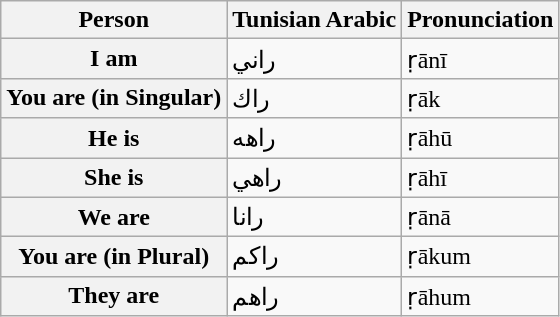<table class="wikitable">
<tr>
<th>Person</th>
<th>Tunisian Arabic</th>
<th>Pronunciation</th>
</tr>
<tr>
<th>I am</th>
<td>راني</td>
<td>ṛānī</td>
</tr>
<tr>
<th>You are (in Singular)</th>
<td>راك</td>
<td>ṛāk</td>
</tr>
<tr>
<th>He is</th>
<td>راهه</td>
<td>ṛāhū</td>
</tr>
<tr>
<th>She is</th>
<td>راهي</td>
<td>ṛāhī</td>
</tr>
<tr>
<th>We are</th>
<td>رانا</td>
<td>ṛānā</td>
</tr>
<tr>
<th>You are (in Plural)</th>
<td>راكم</td>
<td>ṛākum</td>
</tr>
<tr>
<th>They are</th>
<td>راهم</td>
<td>ṛāhum</td>
</tr>
</table>
